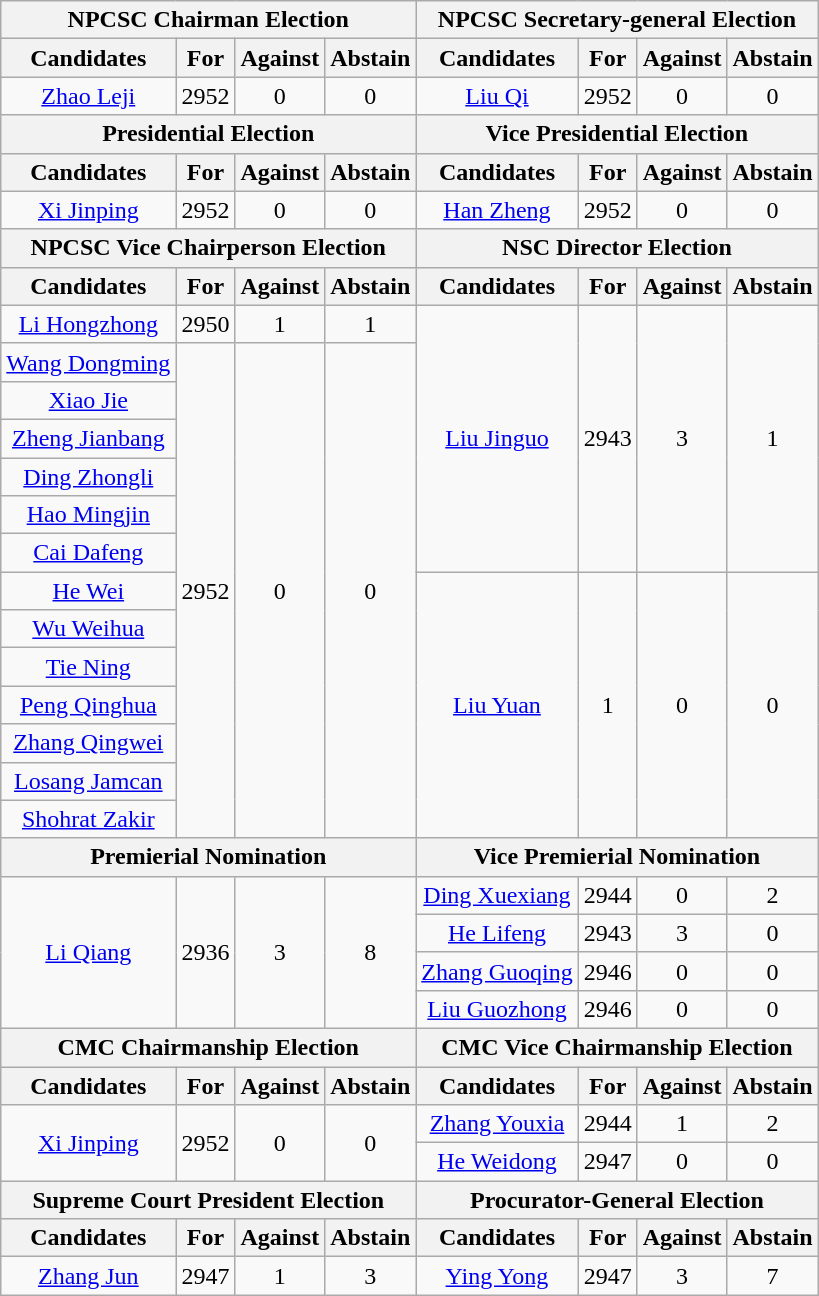<table class="wikitable" style="text-align: center;">
<tr>
<th colspan="4">NPCSC Chairman Election</th>
<th colspan="4">NPCSC Secretary-general Election</th>
</tr>
<tr>
<th>Candidates</th>
<th>For</th>
<th>Against</th>
<th>Abstain</th>
<th>Candidates</th>
<th>For</th>
<th>Against</th>
<th>Abstain</th>
</tr>
<tr>
<td><a href='#'>Zhao Leji</a></td>
<td>2952</td>
<td>0</td>
<td>0</td>
<td><a href='#'>Liu Qi</a></td>
<td>2952</td>
<td>0</td>
<td>0</td>
</tr>
<tr>
<th colspan="4">Presidential Election</th>
<th colspan="4">Vice Presidential Election</th>
</tr>
<tr>
<th>Candidates</th>
<th>For</th>
<th>Against</th>
<th>Abstain</th>
<th>Candidates</th>
<th>For</th>
<th>Against</th>
<th>Abstain</th>
</tr>
<tr>
<td><a href='#'>Xi Jinping</a></td>
<td>2952</td>
<td>0</td>
<td>0</td>
<td><a href='#'>Han Zheng</a></td>
<td>2952</td>
<td>0</td>
<td>0</td>
</tr>
<tr>
<th colspan="4">NPCSC Vice Chairperson Election</th>
<th colspan="4">NSC Director Election</th>
</tr>
<tr>
<th>Candidates</th>
<th>For</th>
<th>Against</th>
<th>Abstain</th>
<th>Candidates</th>
<th>For</th>
<th>Against</th>
<th>Abstain</th>
</tr>
<tr>
<td><a href='#'>Li Hongzhong</a></td>
<td>2950</td>
<td>1</td>
<td>1</td>
<td rowspan="7"><a href='#'>Liu Jinguo</a></td>
<td rowspan="7">2943</td>
<td rowspan="7">3</td>
<td rowspan="7">1</td>
</tr>
<tr>
<td><a href='#'>Wang Dongming</a></td>
<td rowspan="13">2952</td>
<td rowspan="13">0</td>
<td rowspan="13">0</td>
</tr>
<tr>
<td><a href='#'>Xiao Jie</a></td>
</tr>
<tr>
<td><a href='#'>Zheng Jianbang</a></td>
</tr>
<tr>
<td><a href='#'>Ding Zhongli</a></td>
</tr>
<tr>
<td><a href='#'>Hao Mingjin</a></td>
</tr>
<tr>
<td><a href='#'>Cai Dafeng</a></td>
</tr>
<tr>
<td><a href='#'>He Wei</a></td>
<td rowspan="7"><a href='#'>Liu Yuan</a></td>
<td rowspan="7">1</td>
<td rowspan="7">0</td>
<td rowspan="7">0</td>
</tr>
<tr>
<td><a href='#'>Wu Weihua</a></td>
</tr>
<tr>
<td><a href='#'>Tie Ning</a></td>
</tr>
<tr>
<td><a href='#'>Peng Qinghua</a></td>
</tr>
<tr>
<td><a href='#'>Zhang Qingwei</a></td>
</tr>
<tr>
<td><a href='#'>Losang Jamcan</a></td>
</tr>
<tr>
<td><a href='#'>Shohrat Zakir</a></td>
</tr>
<tr>
<th colspan="4">Premierial Nomination</th>
<th colspan="4">Vice Premierial Nomination</th>
</tr>
<tr>
<td rowspan="4"><a href='#'>Li Qiang</a></td>
<td rowspan="4">2936</td>
<td rowspan="4">3</td>
<td rowspan="4">8</td>
<td><a href='#'>Ding Xuexiang</a></td>
<td>2944</td>
<td>0</td>
<td>2</td>
</tr>
<tr>
<td><a href='#'>He Lifeng</a></td>
<td>2943</td>
<td>3</td>
<td>0</td>
</tr>
<tr>
<td><a href='#'>Zhang Guoqing</a></td>
<td>2946</td>
<td>0</td>
<td>0</td>
</tr>
<tr>
<td><a href='#'>Liu Guozhong</a></td>
<td>2946</td>
<td>0</td>
<td>0</td>
</tr>
<tr>
<th colspan="4">CMC Chairmanship Election</th>
<th colspan="4">CMC Vice Chairmanship Election</th>
</tr>
<tr>
<th>Candidates</th>
<th>For</th>
<th>Against</th>
<th>Abstain</th>
<th>Candidates</th>
<th>For</th>
<th>Against</th>
<th>Abstain</th>
</tr>
<tr>
<td rowspan="2"><a href='#'>Xi Jinping</a></td>
<td rowspan="2">2952</td>
<td rowspan="2">0</td>
<td rowspan="2">0</td>
<td><a href='#'>Zhang Youxia</a></td>
<td>2944</td>
<td>1</td>
<td>2</td>
</tr>
<tr>
<td><a href='#'>He Weidong</a></td>
<td>2947</td>
<td>0</td>
<td>0</td>
</tr>
<tr>
<th colspan="4">Supreme Court President Election</th>
<th colspan="4">Procurator-General Election</th>
</tr>
<tr>
<th>Candidates</th>
<th>For</th>
<th>Against</th>
<th>Abstain</th>
<th>Candidates</th>
<th>For</th>
<th>Against</th>
<th>Abstain</th>
</tr>
<tr>
<td><a href='#'>Zhang Jun</a></td>
<td>2947</td>
<td>1</td>
<td>3</td>
<td><a href='#'>Ying Yong</a></td>
<td>2947</td>
<td>3</td>
<td>7</td>
</tr>
</table>
